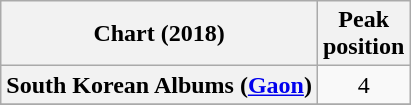<table class="wikitable sortable plainrowheaders" style="text-align:center">
<tr>
<th scope="col">Chart (2018)</th>
<th scope="col">Peak<br> position</th>
</tr>
<tr>
<th scope="row">South Korean Albums (<a href='#'>Gaon</a>)</th>
<td>4</td>
</tr>
<tr>
</tr>
</table>
